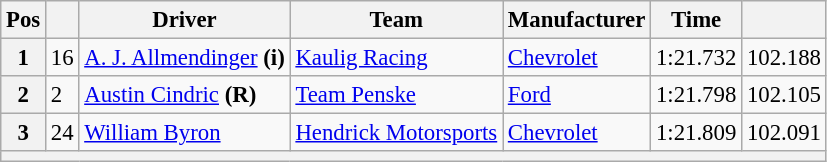<table class="wikitable" style="font-size:95%">
<tr>
<th>Pos</th>
<th></th>
<th>Driver</th>
<th>Team</th>
<th>Manufacturer</th>
<th>Time</th>
<th></th>
</tr>
<tr>
<th>1</th>
<td>16</td>
<td><a href='#'>A. J. Allmendinger</a> <strong>(i)</strong></td>
<td><a href='#'>Kaulig Racing</a></td>
<td><a href='#'>Chevrolet</a></td>
<td>1:21.732</td>
<td>102.188</td>
</tr>
<tr>
<th>2</th>
<td>2</td>
<td><a href='#'>Austin Cindric</a> <strong>(R)</strong></td>
<td><a href='#'>Team Penske</a></td>
<td><a href='#'>Ford</a></td>
<td>1:21.798</td>
<td>102.105</td>
</tr>
<tr>
<th>3</th>
<td>24</td>
<td><a href='#'>William Byron</a></td>
<td><a href='#'>Hendrick Motorsports</a></td>
<td><a href='#'>Chevrolet</a></td>
<td>1:21.809</td>
<td>102.091</td>
</tr>
<tr>
<th colspan="7"></th>
</tr>
</table>
